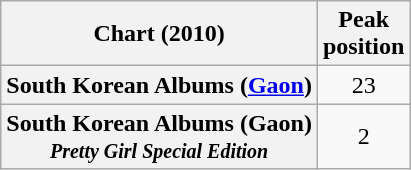<table class="wikitable plainrowheaders" style="text-align:center;">
<tr>
<th>Chart (2010)</th>
<th>Peak<br>position</th>
</tr>
<tr>
<th scope="row">South Korean Albums (<a href='#'>Gaon</a>)</th>
<td>23</td>
</tr>
<tr>
<th scope="row">South Korean Albums (Gaon)<br><small><em>Pretty Girl Special Edition</em></small></th>
<td>2</td>
</tr>
</table>
